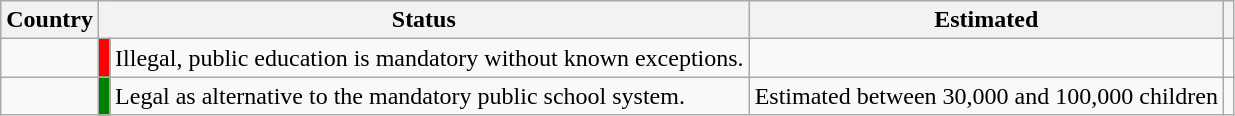<table class="wikitable">
<tr>
<th>Country</th>
<th colspan="2">Status</th>
<th>Estimated</th>
<th></th>
</tr>
<tr>
<td></td>
<td style="background-color:red"></td>
<td>Illegal, public education is mandatory without known exceptions.</td>
<td></td>
<td></td>
</tr>
<tr>
<td></td>
<td style="background-color:green"></td>
<td>Legal as alternative to the mandatory public school system.</td>
<td>Estimated between 30,000 and 100,000 children</td>
<td></td>
</tr>
</table>
